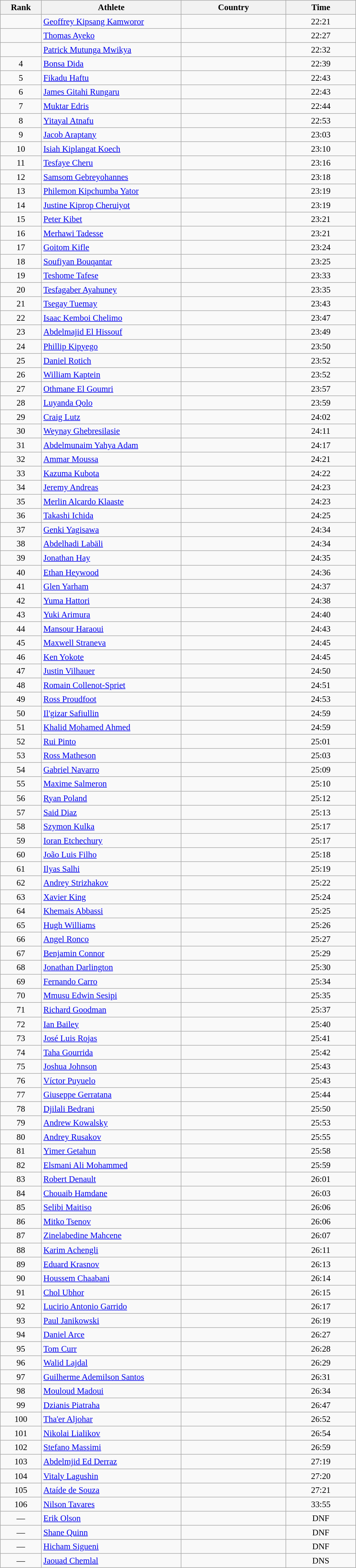<table class="wikitable sortable" style=" text-align:center; font-size:95%;" width="50%">
<tr>
<th width=5%>Rank</th>
<th width=20%>Athlete</th>
<th width=15%>Country</th>
<th width=10%>Time</th>
</tr>
<tr>
<td align=center></td>
<td align=left><a href='#'>Geoffrey Kipsang Kamworor</a></td>
<td align=left></td>
<td>22:21</td>
</tr>
<tr>
<td align=center></td>
<td align=left><a href='#'>Thomas Ayeko</a></td>
<td align=left></td>
<td>22:27</td>
</tr>
<tr>
<td align=center></td>
<td align=left><a href='#'>Patrick Mutunga Mwikya</a></td>
<td align=left></td>
<td>22:32</td>
</tr>
<tr>
<td align=center>4</td>
<td align=left><a href='#'>Bonsa Dida</a></td>
<td align=left></td>
<td>22:39</td>
</tr>
<tr>
<td align=center>5</td>
<td align=left><a href='#'>Fikadu Haftu</a></td>
<td align=left></td>
<td>22:43</td>
</tr>
<tr>
<td align=center>6</td>
<td align=left><a href='#'>James Gitahi Rungaru</a></td>
<td align=left></td>
<td>22:43</td>
</tr>
<tr>
<td align=center>7</td>
<td align=left><a href='#'>Muktar Edris</a></td>
<td align=left></td>
<td>22:44</td>
</tr>
<tr>
<td align=center>8</td>
<td align=left><a href='#'>Yitayal Atnafu</a></td>
<td align=left></td>
<td>22:53</td>
</tr>
<tr>
<td align=center>9</td>
<td align=left><a href='#'>Jacob Araptany</a></td>
<td align=left></td>
<td>23:03</td>
</tr>
<tr>
<td align=center>10</td>
<td align=left><a href='#'>Isiah Kiplangat Koech</a></td>
<td align=left></td>
<td>23:10</td>
</tr>
<tr>
<td align=center>11</td>
<td align=left><a href='#'>Tesfaye Cheru</a></td>
<td align=left></td>
<td>23:16</td>
</tr>
<tr>
<td align=center>12</td>
<td align=left><a href='#'>Samsom Gebreyohannes</a></td>
<td align=left></td>
<td>23:18</td>
</tr>
<tr>
<td align=center>13</td>
<td align=left><a href='#'>Philemon Kipchumba Yator</a></td>
<td align=left></td>
<td>23:19</td>
</tr>
<tr>
<td align=center>14</td>
<td align=left><a href='#'>Justine Kiprop Cheruiyot</a></td>
<td align=left></td>
<td>23:19</td>
</tr>
<tr>
<td align=center>15</td>
<td align=left><a href='#'>Peter Kibet</a></td>
<td align=left></td>
<td>23:21</td>
</tr>
<tr>
<td align=center>16</td>
<td align=left><a href='#'>Merhawi Tadesse</a></td>
<td align=left></td>
<td>23:21</td>
</tr>
<tr>
<td align=center>17</td>
<td align=left><a href='#'>Goitom Kifle</a></td>
<td align=left></td>
<td>23:24</td>
</tr>
<tr>
<td align=center>18</td>
<td align=left><a href='#'>Soufiyan Bouqantar</a></td>
<td align=left></td>
<td>23:25</td>
</tr>
<tr>
<td align=center>19</td>
<td align=left><a href='#'>Teshome Tafese</a></td>
<td align=left></td>
<td>23:33</td>
</tr>
<tr>
<td align=center>20</td>
<td align=left><a href='#'>Tesfagaber Ayahuney</a></td>
<td align=left></td>
<td>23:35</td>
</tr>
<tr>
<td align=center>21</td>
<td align=left><a href='#'>Tsegay Tuemay</a></td>
<td align=left></td>
<td>23:43</td>
</tr>
<tr>
<td align=center>22</td>
<td align=left><a href='#'>Isaac Kemboi Chelimo</a></td>
<td align=left></td>
<td>23:47</td>
</tr>
<tr>
<td align=center>23</td>
<td align=left><a href='#'>Abdelmajid El Hissouf</a></td>
<td align=left></td>
<td>23:49</td>
</tr>
<tr>
<td align=center>24</td>
<td align=left><a href='#'>Phillip Kipyego</a></td>
<td align=left></td>
<td>23:50</td>
</tr>
<tr>
<td align=center>25</td>
<td align=left><a href='#'>Daniel Rotich</a></td>
<td align=left></td>
<td>23:52</td>
</tr>
<tr>
<td align=center>26</td>
<td align=left><a href='#'>William Kaptein</a></td>
<td align=left></td>
<td>23:52</td>
</tr>
<tr>
<td align=center>27</td>
<td align=left><a href='#'>Othmane El Goumri</a></td>
<td align=left></td>
<td>23:57</td>
</tr>
<tr>
<td align=center>28</td>
<td align=left><a href='#'>Luyanda Qolo</a></td>
<td align=left></td>
<td>23:59</td>
</tr>
<tr>
<td align=center>29</td>
<td align=left><a href='#'>Craig Lutz</a></td>
<td align=left></td>
<td>24:02</td>
</tr>
<tr>
<td align=center>30</td>
<td align=left><a href='#'>Weynay Ghebresilasie</a></td>
<td align=left></td>
<td>24:11</td>
</tr>
<tr>
<td align=center>31</td>
<td align=left><a href='#'>Abdelmunaim Yahya Adam</a></td>
<td align=left></td>
<td>24:17</td>
</tr>
<tr>
<td align=center>32</td>
<td align=left><a href='#'>Ammar Moussa</a></td>
<td align=left></td>
<td>24:21</td>
</tr>
<tr>
<td align=center>33</td>
<td align=left><a href='#'>Kazuma Kubota</a></td>
<td align=left></td>
<td>24:22</td>
</tr>
<tr>
<td align=center>34</td>
<td align=left><a href='#'>Jeremy Andreas</a></td>
<td align=left></td>
<td>24:23</td>
</tr>
<tr>
<td align=center>35</td>
<td align=left><a href='#'>Merlin Alcardo Klaaste</a></td>
<td align=left></td>
<td>24:23</td>
</tr>
<tr>
<td align=center>36</td>
<td align=left><a href='#'>Takashi Ichida</a></td>
<td align=left></td>
<td>24:25</td>
</tr>
<tr>
<td align=center>37</td>
<td align=left><a href='#'>Genki Yagisawa</a></td>
<td align=left></td>
<td>24:34</td>
</tr>
<tr>
<td align=center>38</td>
<td align=left><a href='#'>Abdelhadi Labäli</a></td>
<td align=left></td>
<td>24:34</td>
</tr>
<tr>
<td align=center>39</td>
<td align=left><a href='#'>Jonathan Hay</a></td>
<td align=left></td>
<td>24:35</td>
</tr>
<tr>
<td align=center>40</td>
<td align=left><a href='#'>Ethan Heywood</a></td>
<td align=left></td>
<td>24:36</td>
</tr>
<tr>
<td align=center>41</td>
<td align=left><a href='#'>Glen Yarham</a></td>
<td align=left></td>
<td>24:37</td>
</tr>
<tr>
<td align=center>42</td>
<td align=left><a href='#'>Yuma Hattori</a></td>
<td align=left></td>
<td>24:38</td>
</tr>
<tr>
<td align=center>43</td>
<td align=left><a href='#'>Yuki Arimura</a></td>
<td align=left></td>
<td>24:40</td>
</tr>
<tr>
<td align=center>44</td>
<td align=left><a href='#'>Mansour Haraoui</a></td>
<td align=left></td>
<td>24:43</td>
</tr>
<tr>
<td align=center>45</td>
<td align=left><a href='#'>Maxwell Straneva</a></td>
<td align=left></td>
<td>24:45</td>
</tr>
<tr>
<td align=center>46</td>
<td align=left><a href='#'>Ken Yokote</a></td>
<td align=left></td>
<td>24:45</td>
</tr>
<tr>
<td align=center>47</td>
<td align=left><a href='#'>Justin Vilhauer</a></td>
<td align=left></td>
<td>24:50</td>
</tr>
<tr>
<td align=center>48</td>
<td align=left><a href='#'>Romain Collenot-Spriet</a></td>
<td align=left></td>
<td>24:51</td>
</tr>
<tr>
<td align=center>49</td>
<td align=left><a href='#'>Ross Proudfoot</a></td>
<td align=left></td>
<td>24:53</td>
</tr>
<tr>
<td align=center>50</td>
<td align=left><a href='#'>Il'gizar Safiullin</a></td>
<td align=left></td>
<td>24:59</td>
</tr>
<tr>
<td align=center>51</td>
<td align=left><a href='#'>Khalid Mohamed Ahmed</a></td>
<td align=left></td>
<td>24:59</td>
</tr>
<tr>
<td align=center>52</td>
<td align=left><a href='#'>Rui Pinto</a></td>
<td align=left></td>
<td>25:01</td>
</tr>
<tr>
<td align=center>53</td>
<td align=left><a href='#'>Ross Matheson</a></td>
<td align=left></td>
<td>25:03</td>
</tr>
<tr>
<td align=center>54</td>
<td align=left><a href='#'>Gabriel Navarro</a></td>
<td align=left></td>
<td>25:09</td>
</tr>
<tr>
<td align=center>55</td>
<td align=left><a href='#'>Maxime Salmeron</a></td>
<td align=left></td>
<td>25:10</td>
</tr>
<tr>
<td align=center>56</td>
<td align=left><a href='#'>Ryan Poland</a></td>
<td align=left></td>
<td>25:12</td>
</tr>
<tr>
<td align=center>57</td>
<td align=left><a href='#'>Said Diaz</a></td>
<td align=left></td>
<td>25:13</td>
</tr>
<tr>
<td align=center>58</td>
<td align=left><a href='#'>Szymon Kulka</a></td>
<td align=left></td>
<td>25:17</td>
</tr>
<tr>
<td align=center>59</td>
<td align=left><a href='#'>Ioran Etchechury</a></td>
<td align=left></td>
<td>25:17</td>
</tr>
<tr>
<td align=center>60</td>
<td align=left><a href='#'>João Luis Filho</a></td>
<td align=left></td>
<td>25:18</td>
</tr>
<tr>
<td align=center>61</td>
<td align=left><a href='#'>Ilyas Salhi</a></td>
<td align=left></td>
<td>25:19</td>
</tr>
<tr>
<td align=center>62</td>
<td align=left><a href='#'>Andrey Strizhakov</a></td>
<td align=left></td>
<td>25:22</td>
</tr>
<tr>
<td align=center>63</td>
<td align=left><a href='#'>Xavier King</a></td>
<td align=left></td>
<td>25:24</td>
</tr>
<tr>
<td align=center>64</td>
<td align=left><a href='#'>Khemais Abbassi</a></td>
<td align=left></td>
<td>25:25</td>
</tr>
<tr>
<td align=center>65</td>
<td align=left><a href='#'>Hugh Williams</a></td>
<td align=left></td>
<td>25:26</td>
</tr>
<tr>
<td align=center>66</td>
<td align=left><a href='#'>Angel Ronco</a></td>
<td align=left></td>
<td>25:27</td>
</tr>
<tr>
<td align=center>67</td>
<td align=left><a href='#'>Benjamin Connor</a></td>
<td align=left></td>
<td>25:29</td>
</tr>
<tr>
<td align=center>68</td>
<td align=left><a href='#'>Jonathan Darlington</a></td>
<td align=left></td>
<td>25:30</td>
</tr>
<tr>
<td align=center>69</td>
<td align=left><a href='#'>Fernando Carro</a></td>
<td align=left></td>
<td>25:34</td>
</tr>
<tr>
<td align=center>70</td>
<td align=left><a href='#'>Mmusu Edwin Sesipi</a></td>
<td align=left></td>
<td>25:35</td>
</tr>
<tr>
<td align=center>71</td>
<td align=left><a href='#'>Richard Goodman</a></td>
<td align=left></td>
<td>25:37</td>
</tr>
<tr>
<td align=center>72</td>
<td align=left><a href='#'>Ian Bailey</a></td>
<td align=left></td>
<td>25:40</td>
</tr>
<tr>
<td align=center>73</td>
<td align=left><a href='#'>José Luis Rojas</a></td>
<td align=left></td>
<td>25:41</td>
</tr>
<tr>
<td align=center>74</td>
<td align=left><a href='#'>Taha Gourrida</a></td>
<td align=left></td>
<td>25:42</td>
</tr>
<tr>
<td align=center>75</td>
<td align=left><a href='#'>Joshua Johnson</a></td>
<td align=left></td>
<td>25:43</td>
</tr>
<tr>
<td align=center>76</td>
<td align=left><a href='#'>Víctor Puyuelo</a></td>
<td align=left></td>
<td>25:43</td>
</tr>
<tr>
<td align=center>77</td>
<td align=left><a href='#'>Giuseppe Gerratana</a></td>
<td align=left></td>
<td>25:44</td>
</tr>
<tr>
<td align=center>78</td>
<td align=left><a href='#'>Djilali Bedrani</a></td>
<td align=left></td>
<td>25:50</td>
</tr>
<tr>
<td align=center>79</td>
<td align=left><a href='#'>Andrew Kowalsky</a></td>
<td align=left></td>
<td>25:53</td>
</tr>
<tr>
<td align=center>80</td>
<td align=left><a href='#'>Andrey Rusakov</a></td>
<td align=left></td>
<td>25:55</td>
</tr>
<tr>
<td align=center>81</td>
<td align=left><a href='#'>Yimer Getahun</a></td>
<td align=left></td>
<td>25:58</td>
</tr>
<tr>
<td align=center>82</td>
<td align=left><a href='#'>Elsmani Ali Mohammed</a></td>
<td align=left></td>
<td>25:59</td>
</tr>
<tr>
<td align=center>83</td>
<td align=left><a href='#'>Robert Denault</a></td>
<td align=left></td>
<td>26:01</td>
</tr>
<tr>
<td align=center>84</td>
<td align=left><a href='#'>Chouaib Hamdane</a></td>
<td align=left></td>
<td>26:03</td>
</tr>
<tr>
<td align=center>85</td>
<td align=left><a href='#'>Selibi Maitiso</a></td>
<td align=left></td>
<td>26:06</td>
</tr>
<tr>
<td align=center>86</td>
<td align=left><a href='#'>Mitko Tsenov</a></td>
<td align=left></td>
<td>26:06</td>
</tr>
<tr>
<td align=center>87</td>
<td align=left><a href='#'>Zinelabedine Mahcene</a></td>
<td align=left></td>
<td>26:07</td>
</tr>
<tr>
<td align=center>88</td>
<td align=left><a href='#'>Karim Achengli</a></td>
<td align=left></td>
<td>26:11</td>
</tr>
<tr>
<td align=center>89</td>
<td align=left><a href='#'>Eduard Krasnov</a></td>
<td align=left></td>
<td>26:13</td>
</tr>
<tr>
<td align=center>90</td>
<td align=left><a href='#'>Houssem Chaabani</a></td>
<td align=left></td>
<td>26:14</td>
</tr>
<tr>
<td align=center>91</td>
<td align=left><a href='#'>Chol Ubhor</a></td>
<td align=left></td>
<td>26:15</td>
</tr>
<tr>
<td align=center>92</td>
<td align=left><a href='#'>Lucirio Antonio Garrido</a></td>
<td align=left></td>
<td>26:17</td>
</tr>
<tr>
<td align=center>93</td>
<td align=left><a href='#'>Paul Janikowski</a></td>
<td align=left></td>
<td>26:19</td>
</tr>
<tr>
<td align=center>94</td>
<td align=left><a href='#'>Daniel Arce</a></td>
<td align=left></td>
<td>26:27</td>
</tr>
<tr>
<td align=center>95</td>
<td align=left><a href='#'>Tom Curr</a></td>
<td align=left></td>
<td>26:28</td>
</tr>
<tr>
<td align=center>96</td>
<td align=left><a href='#'>Walid Lajdal</a></td>
<td align=left></td>
<td>26:29</td>
</tr>
<tr>
<td align=center>97</td>
<td align=left><a href='#'>Guilherme Ademilson Santos</a></td>
<td align=left></td>
<td>26:31</td>
</tr>
<tr>
<td align=center>98</td>
<td align=left><a href='#'>Mouloud Madoui</a></td>
<td align=left></td>
<td>26:34</td>
</tr>
<tr>
<td align=center>99</td>
<td align=left><a href='#'>Dzianis Piatraha</a></td>
<td align=left></td>
<td>26:47</td>
</tr>
<tr>
<td align=center>100</td>
<td align=left><a href='#'>Tha'er Aljohar</a></td>
<td align=left></td>
<td>26:52</td>
</tr>
<tr>
<td align=center>101</td>
<td align=left><a href='#'>Nikolai Lialikov</a></td>
<td align=left></td>
<td>26:54</td>
</tr>
<tr>
<td align=center>102</td>
<td align=left><a href='#'>Stefano Massimi</a></td>
<td align=left></td>
<td>26:59</td>
</tr>
<tr>
<td align=center>103</td>
<td align=left><a href='#'>Abdelmjid Ed Derraz</a></td>
<td align=left></td>
<td>27:19</td>
</tr>
<tr>
<td align=center>104</td>
<td align=left><a href='#'>Vitaly Lagushin</a></td>
<td align=left></td>
<td>27:20</td>
</tr>
<tr>
<td align=center>105</td>
<td align=left><a href='#'>Ataíde de Souza</a></td>
<td align=left></td>
<td>27:21</td>
</tr>
<tr>
<td align=center>106</td>
<td align=left><a href='#'>Nilson Tavares</a></td>
<td align=left></td>
<td>33:55</td>
</tr>
<tr>
<td align=center>—</td>
<td align=left><a href='#'>Erik Olson</a></td>
<td align=left></td>
<td>DNF</td>
</tr>
<tr>
<td align=center>—</td>
<td align=left><a href='#'>Shane Quinn</a></td>
<td align=left></td>
<td>DNF</td>
</tr>
<tr>
<td align=center>—</td>
<td align=left><a href='#'>Hicham Sigueni</a></td>
<td align=left></td>
<td>DNF</td>
</tr>
<tr>
<td align=center>—</td>
<td align=left><a href='#'>Jaouad Chemlal</a></td>
<td align=left></td>
<td>DNS</td>
</tr>
</table>
